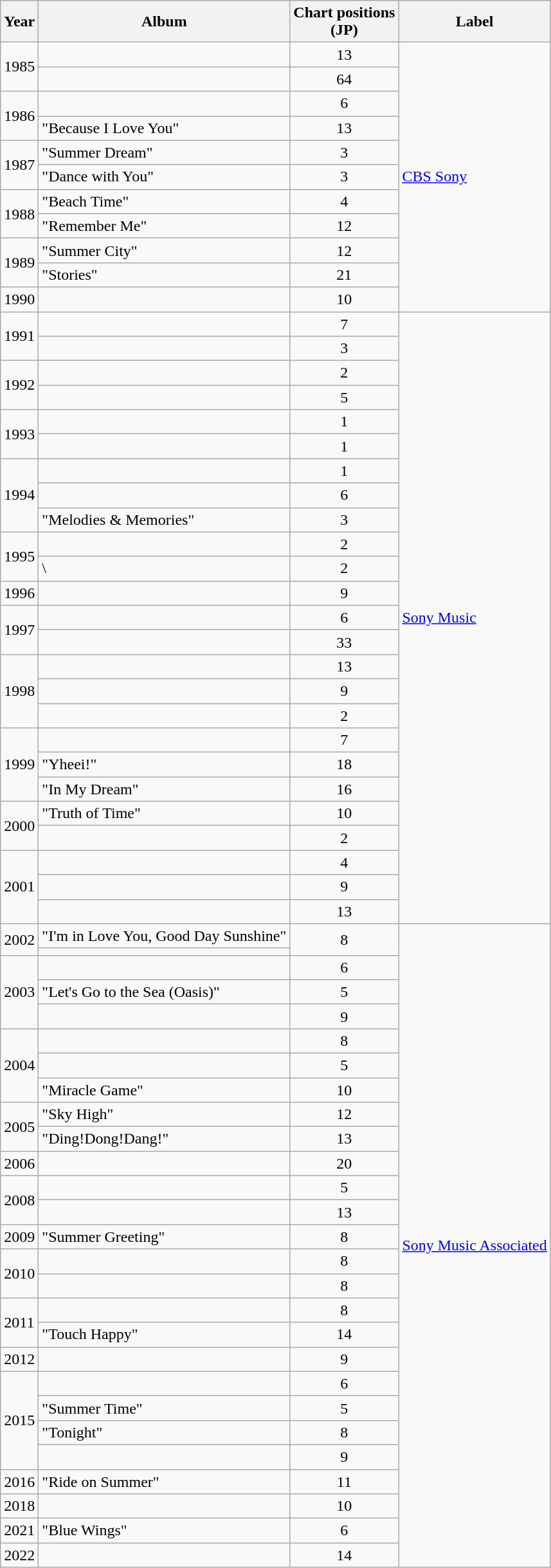<table class="wikitable">
<tr>
<th>Year</th>
<th>Album</th>
<th>Chart positions<br>(JP)</th>
<th>Label</th>
</tr>
<tr>
<td rowspan="2">1985</td>
<td></td>
<td align="center">13</td>
<td rowspan="11"><a href='#'>CBS Sony</a></td>
</tr>
<tr>
<td></td>
<td align="center">64</td>
</tr>
<tr>
<td rowspan="2">1986</td>
<td></td>
<td align="center">6</td>
</tr>
<tr>
<td>"Because I Love You"</td>
<td align="center">13</td>
</tr>
<tr>
<td rowspan="2">1987</td>
<td>"Summer Dream"</td>
<td align="center">3</td>
</tr>
<tr>
<td>"Dance with You"</td>
<td align="center">3</td>
</tr>
<tr>
<td rowspan="2">1988</td>
<td>"Beach Time"</td>
<td align="center">4</td>
</tr>
<tr>
<td>"Remember Me"</td>
<td align="center">12</td>
</tr>
<tr>
<td rowspan="2">1989</td>
<td>"Summer City"</td>
<td align="center">12</td>
</tr>
<tr>
<td>"Stories"</td>
<td align="center">21</td>
</tr>
<tr>
<td>1990</td>
<td></td>
<td align="center">10</td>
</tr>
<tr>
<td rowspan="2">1991</td>
<td></td>
<td align="center">7</td>
<td rowspan="25"><a href='#'>Sony Music</a></td>
</tr>
<tr>
<td></td>
<td align="center">3</td>
</tr>
<tr>
<td rowspan="2">1992</td>
<td></td>
<td align="center">2</td>
</tr>
<tr>
<td></td>
<td align="center">5</td>
</tr>
<tr>
<td rowspan="2">1993</td>
<td></td>
<td align="center">1</td>
</tr>
<tr>
<td></td>
<td align="center">1</td>
</tr>
<tr>
<td rowspan="3">1994</td>
<td></td>
<td align="center">1</td>
</tr>
<tr>
<td></td>
<td align="center">6</td>
</tr>
<tr>
<td>"Melodies & Memories"</td>
<td align="center">3</td>
</tr>
<tr>
<td rowspan="2">1995</td>
<td></td>
<td align="center">2</td>
</tr>
<tr>
<td>\</td>
<td align="center">2</td>
</tr>
<tr>
<td>1996</td>
<td></td>
<td align="center">9</td>
</tr>
<tr>
<td rowspan="2">1997</td>
<td></td>
<td align="center">6</td>
</tr>
<tr>
<td></td>
<td align="center">33</td>
</tr>
<tr>
<td rowspan="3">1998</td>
<td></td>
<td align="center">13</td>
</tr>
<tr>
<td></td>
<td align="center">9</td>
</tr>
<tr>
<td></td>
<td align="center">2</td>
</tr>
<tr>
<td rowspan="3">1999</td>
<td></td>
<td align="center">7</td>
</tr>
<tr>
<td>"Yheei!"</td>
<td align="center">18</td>
</tr>
<tr>
<td>"In My Dream"</td>
<td align="center">16</td>
</tr>
<tr>
<td rowspan="2">2000</td>
<td>"Truth of Time"</td>
<td align="center">10</td>
</tr>
<tr>
<td></td>
<td align="center">2</td>
</tr>
<tr>
<td rowspan="3">2001</td>
<td></td>
<td align="center">4</td>
</tr>
<tr>
<td></td>
<td align="center">9</td>
</tr>
<tr>
<td></td>
<td align="center">13</td>
</tr>
<tr>
<td rowspan="2">2002</td>
<td>"I'm in Love You, Good Day Sunshine"</td>
<td rowspan="2" align="center">8</td>
<td rowspan="27"><a href='#'>Sony Music Associated</a></td>
</tr>
<tr>
<td></td>
</tr>
<tr>
<td rowspan="3">2003</td>
<td></td>
<td align="center">6</td>
</tr>
<tr>
<td>"Let's Go to the Sea (Oasis)"</td>
<td align="center">5</td>
</tr>
<tr>
<td></td>
<td align="center">9</td>
</tr>
<tr>
<td rowspan="3">2004</td>
<td></td>
<td align="center">8</td>
</tr>
<tr>
<td></td>
<td align="center">5</td>
</tr>
<tr>
<td>"Miracle Game"</td>
<td align="center">10</td>
</tr>
<tr>
<td rowspan="2">2005</td>
<td>"Sky High"</td>
<td align="center">12</td>
</tr>
<tr>
<td>"Ding!Dong!Dang!"</td>
<td align="center">13</td>
</tr>
<tr>
<td>2006</td>
<td></td>
<td align="center">20</td>
</tr>
<tr>
<td rowspan="2">2008</td>
<td></td>
<td align="center">5</td>
</tr>
<tr>
<td></td>
<td align="center">13</td>
</tr>
<tr>
<td>2009</td>
<td>"Summer Greeting"</td>
<td align="center">8</td>
</tr>
<tr>
<td rowspan="2">2010</td>
<td></td>
<td align="center">8</td>
</tr>
<tr>
<td></td>
<td align="center">8</td>
</tr>
<tr>
<td rowspan="2">2011</td>
<td></td>
<td align="center">8</td>
</tr>
<tr>
<td>"Touch Happy"</td>
<td align="center">14</td>
</tr>
<tr>
<td>2012</td>
<td></td>
<td align="center">9</td>
</tr>
<tr>
<td rowspan="4">2015</td>
<td></td>
<td align="center">6</td>
</tr>
<tr>
<td>"Summer Time"</td>
<td align="center">5</td>
</tr>
<tr>
<td>"Tonight"</td>
<td align="center">8</td>
</tr>
<tr>
<td></td>
<td align="center">9</td>
</tr>
<tr>
<td>2016</td>
<td>"Ride on Summer"</td>
<td align="center">11</td>
</tr>
<tr>
<td>2018</td>
<td></td>
<td align="center">10</td>
</tr>
<tr>
<td>2021</td>
<td>"Blue Wings"</td>
<td align="center">6</td>
</tr>
<tr>
<td>2022</td>
<td></td>
<td align="center">14</td>
</tr>
</table>
